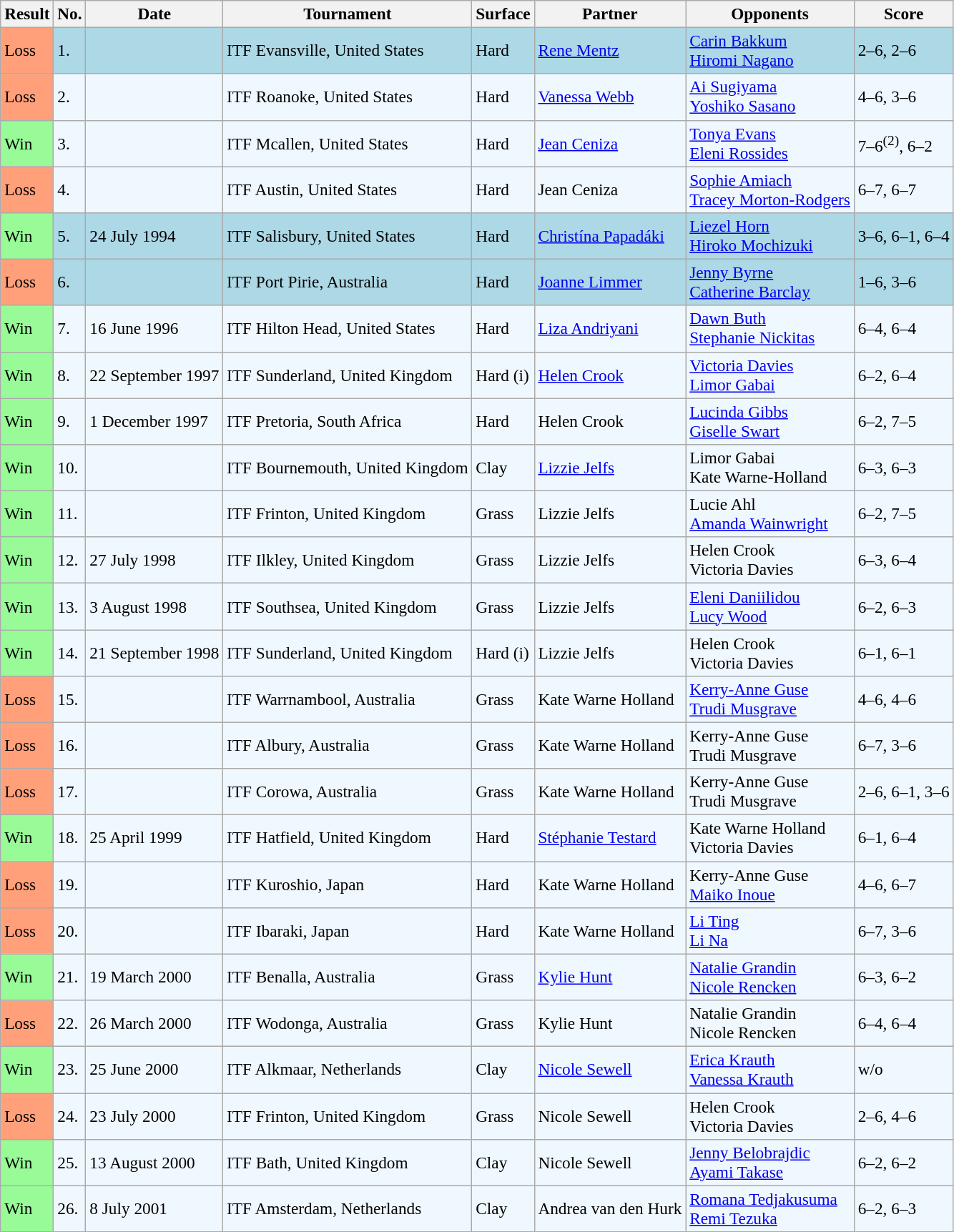<table class="sortable wikitable" style="font-size:97%;">
<tr>
<th>Result</th>
<th>No.</th>
<th>Date</th>
<th>Tournament</th>
<th>Surface</th>
<th>Partner</th>
<th>Opponents</th>
<th>Score</th>
</tr>
<tr style="background:lightblue;">
<td style="background:#ffa07a;">Loss</td>
<td>1.</td>
<td></td>
<td>ITF Evansville, United States</td>
<td>Hard</td>
<td> <a href='#'>Rene Mentz</a></td>
<td> <a href='#'>Carin Bakkum</a> <br>  <a href='#'>Hiromi Nagano</a></td>
<td>2–6, 2–6</td>
</tr>
<tr bgcolor=#f0f8ff>
<td style="background:#ffa07a;">Loss</td>
<td>2.</td>
<td></td>
<td>ITF Roanoke, United States</td>
<td>Hard</td>
<td> <a href='#'>Vanessa Webb</a></td>
<td> <a href='#'>Ai Sugiyama</a> <br>  <a href='#'>Yoshiko Sasano</a></td>
<td>4–6, 3–6</td>
</tr>
<tr bgcolor=#f0f8ff>
<td style="background:#98fb98;">Win</td>
<td>3.</td>
<td></td>
<td>ITF Mcallen, United States</td>
<td>Hard</td>
<td> <a href='#'>Jean Ceniza</a></td>
<td> <a href='#'>Tonya Evans</a> <br>  <a href='#'>Eleni Rossides</a></td>
<td>7–6<sup>(2)</sup>, 6–2</td>
</tr>
<tr bgcolor=#f0f8ff>
<td style="background:#ffa07a;">Loss</td>
<td>4.</td>
<td></td>
<td>ITF Austin, United States</td>
<td>Hard</td>
<td> Jean Ceniza</td>
<td> <a href='#'>Sophie Amiach</a> <br>  <a href='#'>Tracey Morton-Rodgers</a></td>
<td>6–7, 6–7</td>
</tr>
<tr bgcolor="lightblue">
<td style="background:#98fb98;">Win</td>
<td>5.</td>
<td>24 July 1994</td>
<td>ITF Salisbury, United States</td>
<td>Hard</td>
<td> <a href='#'>Christína Papadáki</a></td>
<td> <a href='#'>Liezel Horn</a> <br>  <a href='#'>Hiroko Mochizuki</a></td>
<td>3–6, 6–1, 6–4</td>
</tr>
<tr style="background:lightblue;">
<td style="background:#ffa07a;">Loss</td>
<td>6.</td>
<td></td>
<td>ITF Port Pirie, Australia</td>
<td>Hard</td>
<td> <a href='#'>Joanne Limmer</a></td>
<td> <a href='#'>Jenny Byrne</a> <br>  <a href='#'>Catherine Barclay</a></td>
<td>1–6, 3–6</td>
</tr>
<tr bgcolor="#f0f8ff">
<td style="background:#98fb98;">Win</td>
<td>7.</td>
<td>16 June 1996</td>
<td>ITF Hilton Head, United States</td>
<td>Hard</td>
<td> <a href='#'>Liza Andriyani</a></td>
<td> <a href='#'>Dawn Buth</a> <br>  <a href='#'>Stephanie Nickitas</a></td>
<td>6–4, 6–4</td>
</tr>
<tr bgcolor=f0f8ff>
<td style="background:#98fb98;">Win</td>
<td>8.</td>
<td>22 September 1997</td>
<td>ITF Sunderland, United Kingdom</td>
<td>Hard (i)</td>
<td> <a href='#'>Helen Crook</a></td>
<td> <a href='#'>Victoria Davies</a> <br>  <a href='#'>Limor Gabai</a></td>
<td>6–2, 6–4</td>
</tr>
<tr bgcolor=f0f8ff>
<td style="background:#98fb98;">Win</td>
<td>9.</td>
<td>1 December 1997</td>
<td>ITF Pretoria, South Africa</td>
<td>Hard</td>
<td> Helen Crook</td>
<td> <a href='#'>Lucinda Gibbs</a> <br>  <a href='#'>Giselle Swart</a></td>
<td>6–2, 7–5</td>
</tr>
<tr bgcolor=#f0f8ff>
<td style="background:#98fb98;">Win</td>
<td>10.</td>
<td></td>
<td>ITF Bournemouth, United Kingdom</td>
<td>Clay</td>
<td> <a href='#'>Lizzie Jelfs</a></td>
<td> Limor Gabai <br>  Kate Warne-Holland</td>
<td>6–3, 6–3</td>
</tr>
<tr bgcolor=f0f8ff>
<td style="background:#98fb98;">Win</td>
<td>11.</td>
<td></td>
<td>ITF Frinton, United Kingdom</td>
<td>Grass</td>
<td> Lizzie Jelfs</td>
<td> Lucie Ahl <br>  <a href='#'>Amanda Wainwright</a></td>
<td>6–2, 7–5</td>
</tr>
<tr bgcolor=f0f8ff>
<td style="background:#98fb98;">Win</td>
<td>12.</td>
<td>27 July 1998</td>
<td>ITF Ilkley, United Kingdom</td>
<td>Grass</td>
<td> Lizzie Jelfs</td>
<td> Helen Crook <br>  Victoria Davies</td>
<td>6–3, 6–4</td>
</tr>
<tr bgcolor="#f0f8ff">
<td style="background:#98fb98;">Win</td>
<td>13.</td>
<td>3 August 1998</td>
<td>ITF Southsea, United Kingdom</td>
<td>Grass</td>
<td> Lizzie Jelfs</td>
<td> <a href='#'>Eleni Daniilidou</a> <br>  <a href='#'>Lucy Wood</a></td>
<td>6–2, 6–3</td>
</tr>
<tr bgcolor=f0f8ff>
<td style="background:#98fb98;">Win</td>
<td>14.</td>
<td>21 September 1998</td>
<td>ITF Sunderland, United Kingdom</td>
<td>Hard (i)</td>
<td> Lizzie Jelfs</td>
<td> Helen Crook <br>  Victoria Davies</td>
<td>6–1, 6–1</td>
</tr>
<tr bgcolor=#f0f8ff>
<td style="background:#ffa07a;">Loss</td>
<td>15.</td>
<td></td>
<td>ITF Warrnambool, Australia</td>
<td>Grass</td>
<td> Kate Warne Holland</td>
<td> <a href='#'>Kerry-Anne Guse</a> <br>  <a href='#'>Trudi Musgrave</a></td>
<td>4–6, 4–6</td>
</tr>
<tr bgcolor=#f0f8ff>
<td style="background:#ffa07a;">Loss</td>
<td>16.</td>
<td></td>
<td>ITF Albury, Australia</td>
<td>Grass</td>
<td> Kate Warne Holland</td>
<td> Kerry-Anne Guse <br>  Trudi Musgrave</td>
<td>6–7, 3–6</td>
</tr>
<tr bgcolor=#f0f8ff>
<td style="background:#ffa07a;">Loss</td>
<td>17.</td>
<td></td>
<td>ITF Corowa, Australia</td>
<td>Grass</td>
<td> Kate Warne Holland</td>
<td> Kerry-Anne Guse <br>  Trudi Musgrave</td>
<td>2–6, 6–1, 3–6</td>
</tr>
<tr bgcolor=f0f8ff>
<td style="background:#98fb98;">Win</td>
<td>18.</td>
<td>25 April 1999</td>
<td>ITF Hatfield, United Kingdom</td>
<td>Hard</td>
<td> <a href='#'>Stéphanie Testard</a></td>
<td> Kate Warne Holland <br>  Victoria Davies</td>
<td>6–1, 6–4</td>
</tr>
<tr bgcolor=#f0f8ff>
<td style="background:#ffa07a;">Loss</td>
<td>19.</td>
<td></td>
<td>ITF Kuroshio, Japan</td>
<td>Hard</td>
<td> Kate Warne Holland</td>
<td> Kerry-Anne Guse <br>  <a href='#'>Maiko Inoue</a></td>
<td>4–6, 6–7</td>
</tr>
<tr bgcolor=#f0f8ff>
<td style="background:#ffa07a;">Loss</td>
<td>20.</td>
<td></td>
<td>ITF Ibaraki, Japan</td>
<td>Hard</td>
<td> Kate Warne Holland</td>
<td> <a href='#'>Li Ting</a> <br>  <a href='#'>Li Na</a></td>
<td>6–7, 3–6</td>
</tr>
<tr style="background:#f0f8ff;">
<td style="background:#98fb98;">Win</td>
<td>21.</td>
<td>19 March 2000</td>
<td>ITF Benalla, Australia</td>
<td>Grass</td>
<td> <a href='#'>Kylie Hunt</a></td>
<td> <a href='#'>Natalie Grandin</a> <br>  <a href='#'>Nicole Rencken</a></td>
<td>6–3, 6–2</td>
</tr>
<tr style="background:#f0f8ff;">
<td style="background:#ffa07a;">Loss</td>
<td>22.</td>
<td>26 March 2000</td>
<td>ITF Wodonga, Australia</td>
<td>Grass</td>
<td> Kylie Hunt</td>
<td> Natalie Grandin <br>  Nicole Rencken</td>
<td>6–4, 6–4</td>
</tr>
<tr style="background:#f0f8ff;">
<td style="background:#98fb98;">Win</td>
<td>23.</td>
<td>25 June 2000</td>
<td>ITF Alkmaar, Netherlands</td>
<td>Clay</td>
<td> <a href='#'>Nicole Sewell</a></td>
<td> <a href='#'>Erica Krauth</a> <br>  <a href='#'>Vanessa Krauth</a></td>
<td>w/o</td>
</tr>
<tr style="background:#f0f8ff;">
<td style="background:#ffa07a;">Loss</td>
<td>24.</td>
<td>23 July 2000</td>
<td>ITF Frinton, United Kingdom</td>
<td>Grass</td>
<td> Nicole Sewell</td>
<td> Helen Crook <br>  Victoria Davies</td>
<td>2–6, 4–6</td>
</tr>
<tr style="background:#f0f8ff;">
<td style="background:#98fb98;">Win</td>
<td>25.</td>
<td>13 August 2000</td>
<td>ITF Bath, United Kingdom</td>
<td>Clay</td>
<td> Nicole Sewell</td>
<td> <a href='#'>Jenny Belobrajdic</a> <br>  <a href='#'>Ayami Takase</a></td>
<td>6–2, 6–2</td>
</tr>
<tr bgcolor=#f0f8ff>
<td style="background:#98fb98;">Win</td>
<td>26.</td>
<td>8 July 2001</td>
<td>ITF Amsterdam, Netherlands</td>
<td>Clay</td>
<td> Andrea van den Hurk</td>
<td> <a href='#'>Romana Tedjakusuma</a> <br>  <a href='#'>Remi Tezuka</a></td>
<td>6–2, 6–3</td>
</tr>
</table>
